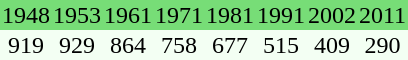<table align="center" cellspacing="0" style="background:#f3fff3">
<tr bgcolor="#77dd77">
<td align="center">1948</td>
<td align="center">1953</td>
<td align="center">1961</td>
<td align="center">1971</td>
<td align="center">1981</td>
<td align="center">1991</td>
<td align="center">2002</td>
<td align="center">2011</td>
</tr>
<tr>
<td align="center">919</td>
<td align="center">929</td>
<td align="center">864</td>
<td align="center">758</td>
<td align="center">677</td>
<td align="center">515</td>
<td align="center">409</td>
<td align="center">290</td>
</tr>
</table>
